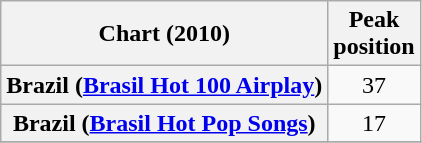<table class="wikitable sortable plainrowheaders" style="text-align:center;">
<tr>
<th scope="col">Chart (2010)</th>
<th scope="col">Peak<br>position</th>
</tr>
<tr>
<th scope="row">Brazil (<a href='#'>Brasil Hot 100 Airplay</a>)</th>
<td style="text-align:center;">37</td>
</tr>
<tr>
<th scope="row">Brazil (<a href='#'>Brasil Hot Pop Songs</a>)</th>
<td style="text-align:center;">17</td>
</tr>
<tr>
</tr>
</table>
